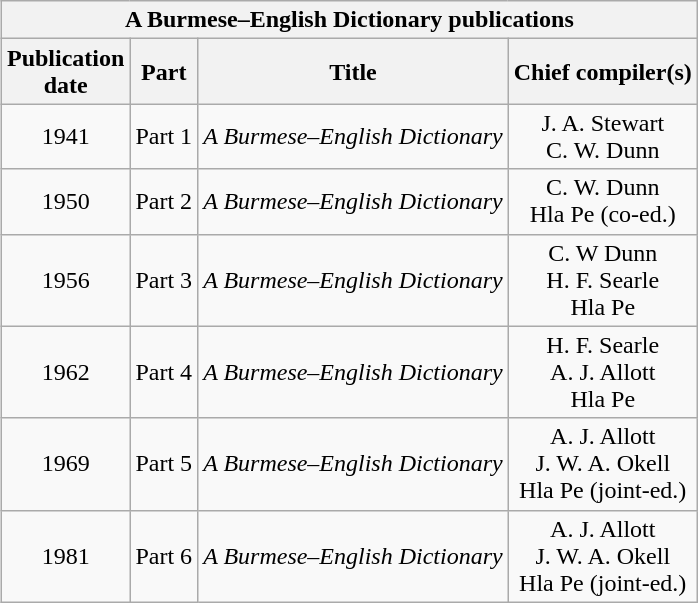<table class="wikitable collapsible" style="text-align:center; float:right; clear:right; margin-left:1em;">
<tr>
<th colspan=4>A Burmese–English Dictionary publications</th>
</tr>
<tr>
<th scope="col">Publication<br>date</th>
<th scope="col">Part</th>
<th scope="col">Title</th>
<th scope="col">Chief compiler(s)</th>
</tr>
<tr>
<td>1941</td>
<td>Part 1</td>
<td><em>A Burmese–English Dictionary</em></td>
<td>J. A. Stewart<br> C. W. Dunn</td>
</tr>
<tr>
<td>1950</td>
<td>Part 2</td>
<td><em>A Burmese–English Dictionary</em></td>
<td>C. W. Dunn<br> Hla Pe (co-ed.)</td>
</tr>
<tr>
<td>1956</td>
<td>Part 3</td>
<td><em>A Burmese–English Dictionary</em></td>
<td>C. W Dunn<br>H. F. Searle <br>Hla Pe</td>
</tr>
<tr>
<td>1962</td>
<td>Part 4</td>
<td><em>A Burmese–English Dictionary</em></td>
<td>H. F. Searle<br> A. J. Allott<br>Hla Pe</td>
</tr>
<tr>
<td>1969</td>
<td>Part 5</td>
<td><em>A Burmese–English Dictionary</em></td>
<td>A. J. Allott<br> J. W. A. Okell<br>Hla Pe (joint-ed.)</td>
</tr>
<tr>
<td>1981</td>
<td>Part 6</td>
<td><em>A Burmese–English Dictionary</em></td>
<td>A. J. Allott<br> J. W. A. Okell<br>Hla Pe (joint-ed.)</td>
</tr>
</table>
